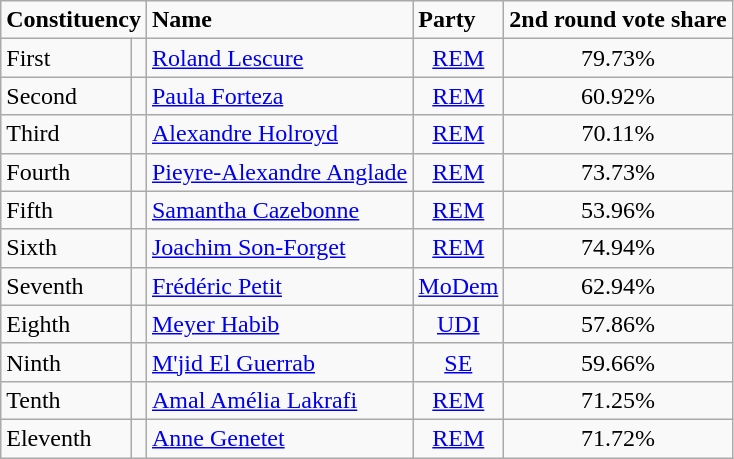<table class="sortable wikitable">
<tr ------------------>
<td colspan="2"><strong>Constituency</strong></td>
<td><strong>Name</strong></td>
<td><strong>Party</strong></td>
<td><strong>2nd round vote share</strong></td>
</tr>
<tr ------------------>
<td>First</td>
<td bgcolor=></td>
<td><a href='#'>Roland Lescure</a></td>
<td align=center><a href='#'>REM</a></td>
<td align=center>79.73%</td>
</tr>
<tr ------------------>
<td>Second</td>
<td bgcolor=></td>
<td><a href='#'>Paula Forteza</a></td>
<td align=center><a href='#'>REM</a></td>
<td align=center>60.92%</td>
</tr>
<tr ------------------>
<td>Third</td>
<td bgcolor=></td>
<td><a href='#'>Alexandre Holroyd</a></td>
<td align=center><a href='#'>REM</a></td>
<td align=center>70.11%</td>
</tr>
<tr ------------------>
<td>Fourth</td>
<td bgcolor=></td>
<td><a href='#'>Pieyre-Alexandre Anglade</a></td>
<td align=center><a href='#'>REM</a></td>
<td align=center>73.73%</td>
</tr>
<tr ------------------>
<td>Fifth</td>
<td bgcolor=></td>
<td><a href='#'>Samantha Cazebonne</a></td>
<td align=center><a href='#'>REM</a></td>
<td align=center>53.96%</td>
</tr>
<tr ------------------>
<td>Sixth</td>
<td bgcolor=></td>
<td><a href='#'>Joachim Son-Forget</a></td>
<td align=center><a href='#'>REM</a></td>
<td align=center>74.94%</td>
</tr>
<tr ------------------>
<td>Seventh</td>
<td bgcolor=></td>
<td><a href='#'>Frédéric Petit</a></td>
<td align=center><a href='#'>MoDem</a></td>
<td align=center>62.94%</td>
</tr>
<tr ------------------>
<td>Eighth</td>
<td bgcolor=></td>
<td><a href='#'>Meyer Habib</a></td>
<td align=center><a href='#'>UDI</a></td>
<td align=center>57.86%</td>
</tr>
<tr ------------------>
<td>Ninth</td>
<td></td>
<td><a href='#'>M'jid El Guerrab</a></td>
<td align=center><a href='#'>SE</a></td>
<td align=center>59.66%</td>
</tr>
<tr ------------------>
<td>Tenth</td>
<td bgcolor=></td>
<td><a href='#'>Amal Amélia Lakrafi</a></td>
<td align=center><a href='#'>REM</a></td>
<td align=center>71.25%</td>
</tr>
<tr ------------------>
<td>Eleventh</td>
<td bgcolor=></td>
<td><a href='#'>Anne Genetet</a></td>
<td align=center><a href='#'>REM</a></td>
<td align=center>71.72%</td>
</tr>
</table>
